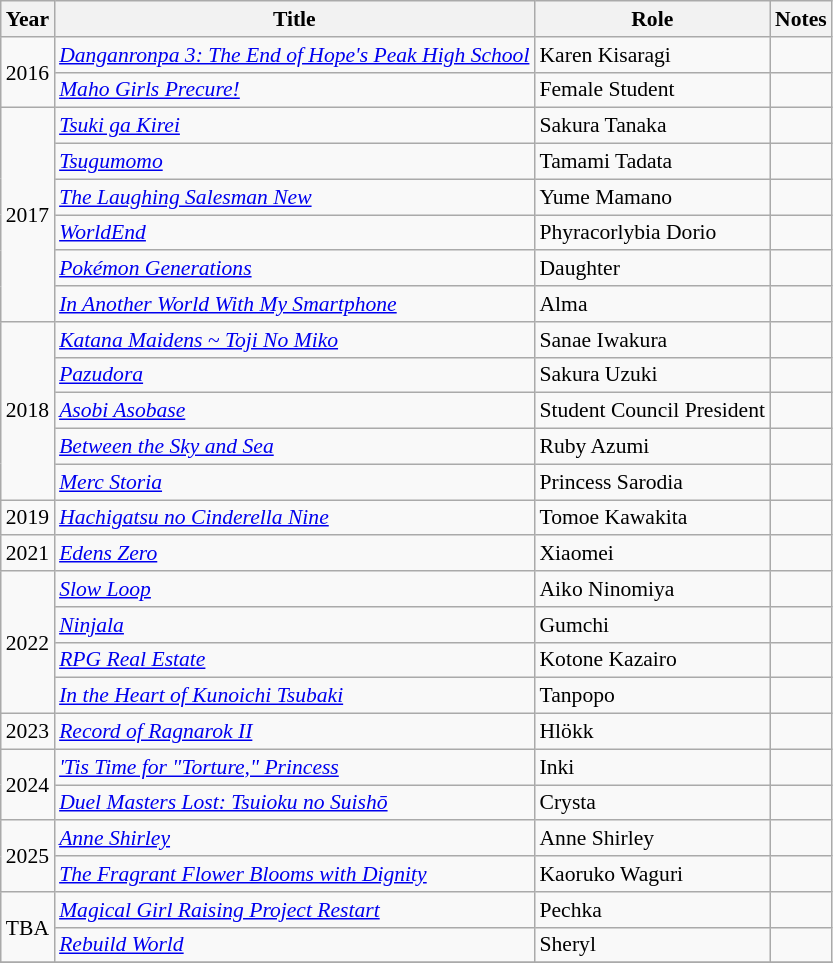<table class="wikitable" style="font-size: 90%;">
<tr>
<th>Year</th>
<th>Title</th>
<th>Role</th>
<th>Notes</th>
</tr>
<tr>
<td rowspan="2">2016</td>
<td><em><a href='#'>Danganronpa 3: The End of Hope's Peak High School</a></em></td>
<td>Karen Kisaragi</td>
<td></td>
</tr>
<tr>
<td><em><a href='#'>Maho Girls Precure!</a></em></td>
<td>Female Student</td>
<td></td>
</tr>
<tr>
<td rowspan="6">2017</td>
<td><em><a href='#'>Tsuki ga Kirei</a></em></td>
<td>Sakura Tanaka</td>
<td></td>
</tr>
<tr>
<td><em><a href='#'>Tsugumomo</a></em></td>
<td>Tamami Tadata</td>
<td></td>
</tr>
<tr>
<td><em><a href='#'>The Laughing Salesman New</a></em></td>
<td>Yume Mamano</td>
<td></td>
</tr>
<tr>
<td><em><a href='#'>WorldEnd</a></em></td>
<td>Phyracorlybia Dorio</td>
<td></td>
</tr>
<tr>
<td><em><a href='#'>Pokémon Generations</a></em></td>
<td>Daughter</td>
<td></td>
</tr>
<tr>
<td><em><a href='#'>In Another World With My Smartphone</a></em></td>
<td>Alma</td>
<td></td>
</tr>
<tr>
<td rowspan="5">2018</td>
<td><em><a href='#'>Katana Maidens ~ Toji No Miko</a></em></td>
<td>Sanae Iwakura</td>
<td></td>
</tr>
<tr>
<td><em><a href='#'>Pazudora</a></em></td>
<td>Sakura Uzuki</td>
<td></td>
</tr>
<tr>
<td><em><a href='#'>Asobi Asobase</a></em></td>
<td>Student Council President</td>
<td></td>
</tr>
<tr>
<td><em><a href='#'>Between the Sky and Sea</a></em></td>
<td>Ruby Azumi</td>
<td></td>
</tr>
<tr>
<td><em><a href='#'>Merc Storia</a></em></td>
<td>Princess Sarodia</td>
<td></td>
</tr>
<tr>
<td>2019</td>
<td><em><a href='#'>Hachigatsu no Cinderella Nine</a></em></td>
<td>Tomoe Kawakita</td>
<td></td>
</tr>
<tr>
<td>2021</td>
<td><em><a href='#'>Edens Zero</a></em></td>
<td>Xiaomei</td>
<td></td>
</tr>
<tr>
<td rowspan="4">2022</td>
<td><em><a href='#'>Slow Loop</a></em></td>
<td>Aiko Ninomiya</td>
<td></td>
</tr>
<tr>
<td><em><a href='#'>Ninjala</a></em></td>
<td>Gumchi</td>
<td></td>
</tr>
<tr>
<td><em><a href='#'>RPG Real Estate</a></em></td>
<td>Kotone Kazairo</td>
<td></td>
</tr>
<tr>
<td><em><a href='#'>In the Heart of Kunoichi Tsubaki</a></em></td>
<td>Tanpopo</td>
<td></td>
</tr>
<tr>
<td rowspan="1">2023</td>
<td><em><a href='#'>Record of Ragnarok II</a></em></td>
<td>Hlökk</td>
<td></td>
</tr>
<tr>
<td rowspan="2">2024</td>
<td><em><a href='#'>'Tis Time for "Torture," Princess</a></em></td>
<td>Inki</td>
<td></td>
</tr>
<tr>
<td><em><a href='#'>Duel Masters Lost: Tsuioku no Suishō</a></em></td>
<td>Crysta</td>
<td></td>
</tr>
<tr>
<td rowspan="2">2025</td>
<td><em><a href='#'>Anne Shirley</a></em></td>
<td>Anne Shirley</td>
<td></td>
</tr>
<tr>
<td><em><a href='#'>The Fragrant Flower Blooms with Dignity</a></em></td>
<td>Kaoruko Waguri</td>
<td></td>
</tr>
<tr>
<td rowspan="2">TBA</td>
<td><em><a href='#'>Magical Girl Raising Project Restart</a></em></td>
<td>Pechka</td>
<td></td>
</tr>
<tr>
<td><em><a href='#'>Rebuild World</a></em></td>
<td>Sheryl</td>
<td></td>
</tr>
<tr>
</tr>
</table>
